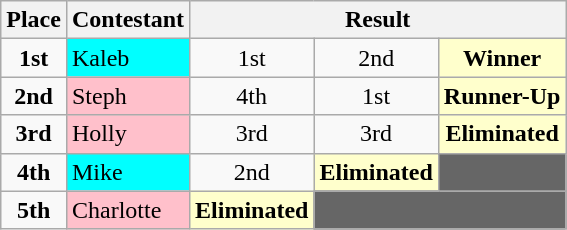<table class="wikitable">
<tr>
<th>Place</th>
<th>Contestant</th>
<th colspan="14" align="center">Result</th>
</tr>
<tr>
<td align="center"><strong>1st</strong></td>
<td bgcolor="cyan">Kaleb</td>
<td align="center">1st</td>
<td align="center">2nd</td>
<td bgcolor="FFFFCC" align="center"><strong>Winner</strong></td>
</tr>
<tr>
<td align="center"><strong>2nd</strong></td>
<td bgcolor="pink">Steph</td>
<td align="center">4th</td>
<td align="center">1st</td>
<td bgcolor="FFFFCC" align="center"><strong>Runner-Up</strong></td>
</tr>
<tr>
<td align="center"><strong>3rd</strong></td>
<td bgcolor="pink">Holly</td>
<td align="center">3rd</td>
<td align="center">3rd</td>
<td bgcolor="FFFFCC" align="center"><strong>Eliminated</strong></td>
</tr>
<tr>
<td align="center"><strong>4th</strong></td>
<td bgcolor="cyan">Mike</td>
<td align="center">2nd</td>
<td bgcolor="FFFFCC" align="center"><strong>Eliminated</strong></td>
<td colspan="1" bgcolor="666666"></td>
</tr>
<tr>
<td align="center"><strong>5th</strong></td>
<td bgcolor="pink">Charlotte</td>
<td bgcolor="FFFFCC" align="center"><strong>Eliminated</strong></td>
<td colspan="2" bgcolor="666666"></td>
</tr>
</table>
